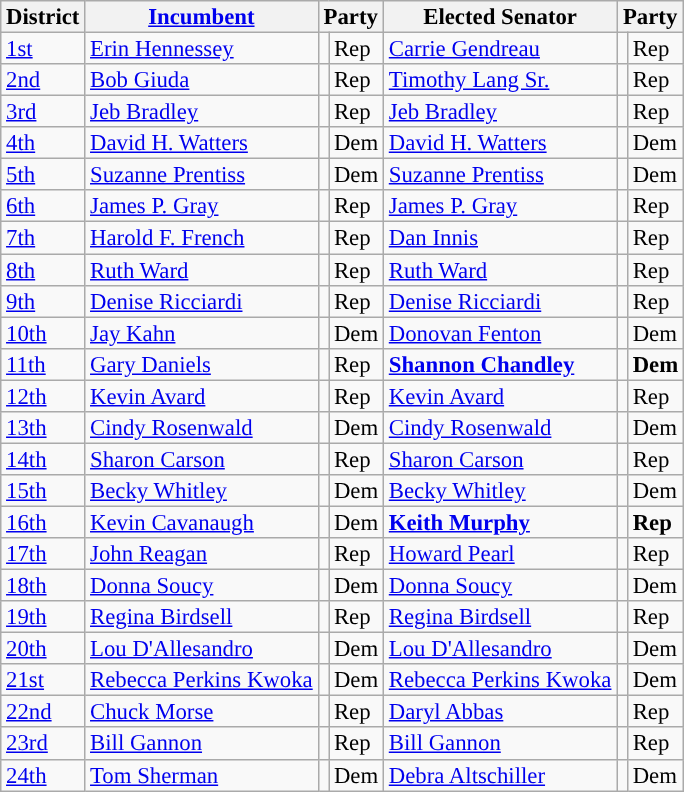<table class="sortable wikitable" style="font-size:95%;line-height:14px;">
<tr>
<th class="unsortable">District</th>
<th class="unsortable"><a href='#'>Incumbent</a></th>
<th colspan="2">Party</th>
<th class="unsortable">Elected Senator</th>
<th colspan="2">Party</th>
</tr>
<tr>
<td><a href='#'>1st</a></td>
<td><a href='#'>Erin Hennessey</a></td>
<td style="background:"></td>
<td>Rep</td>
<td><a href='#'>Carrie Gendreau</a></td>
<td style="background:"></td>
<td>Rep</td>
</tr>
<tr>
<td><a href='#'>2nd</a></td>
<td><a href='#'>Bob Giuda</a></td>
<td style="background:"></td>
<td>Rep</td>
<td><a href='#'>Timothy Lang Sr.</a></td>
<td style="background:"></td>
<td>Rep</td>
</tr>
<tr>
<td><a href='#'>3rd</a></td>
<td><a href='#'>Jeb Bradley</a></td>
<td style="background:"></td>
<td>Rep</td>
<td><a href='#'>Jeb Bradley</a></td>
<td style="background:"></td>
<td>Rep</td>
</tr>
<tr>
<td><a href='#'>4th</a></td>
<td><a href='#'>David H. Watters</a></td>
<td style="background:"></td>
<td>Dem</td>
<td><a href='#'>David H. Watters</a></td>
<td style="background:"></td>
<td>Dem</td>
</tr>
<tr>
<td><a href='#'>5th</a></td>
<td><a href='#'>Suzanne Prentiss</a></td>
<td style="background:"></td>
<td>Dem</td>
<td><a href='#'>Suzanne Prentiss</a></td>
<td style="background:"></td>
<td>Dem</td>
</tr>
<tr>
<td><a href='#'>6th</a></td>
<td><a href='#'>James P. Gray</a></td>
<td style="background:"></td>
<td>Rep</td>
<td><a href='#'>James P. Gray</a></td>
<td style="background:"></td>
<td>Rep</td>
</tr>
<tr>
<td><a href='#'>7th</a></td>
<td><a href='#'>Harold F. French</a></td>
<td style="background:"></td>
<td>Rep</td>
<td><a href='#'>Dan Innis</a></td>
<td style="background:"></td>
<td>Rep</td>
</tr>
<tr>
<td><a href='#'>8th</a></td>
<td><a href='#'>Ruth Ward</a></td>
<td style="background:"></td>
<td>Rep</td>
<td><a href='#'>Ruth Ward</a></td>
<td style="background:"></td>
<td>Rep</td>
</tr>
<tr>
<td><a href='#'>9th</a></td>
<td><a href='#'>Denise Ricciardi</a></td>
<td style="background:"></td>
<td>Rep</td>
<td><a href='#'>Denise Ricciardi</a></td>
<td style="background:"></td>
<td>Rep</td>
</tr>
<tr>
<td><a href='#'>10th</a></td>
<td><a href='#'>Jay Kahn</a></td>
<td style="background:"></td>
<td>Dem</td>
<td><a href='#'>Donovan Fenton</a></td>
<td style="background:"></td>
<td>Dem</td>
</tr>
<tr>
<td><a href='#'>11th</a></td>
<td><a href='#'>Gary Daniels</a></td>
<td style="background:"></td>
<td>Rep</td>
<td><strong><a href='#'>Shannon Chandley</a></strong></td>
<td style="background:"></td>
<td><strong>Dem</strong></td>
</tr>
<tr>
<td><a href='#'>12th</a></td>
<td><a href='#'>Kevin Avard</a></td>
<td style="background:"></td>
<td>Rep</td>
<td><a href='#'>Kevin Avard</a></td>
<td style="background:"></td>
<td>Rep</td>
</tr>
<tr>
<td><a href='#'>13th</a></td>
<td><a href='#'>Cindy Rosenwald</a></td>
<td style="background:"></td>
<td>Dem</td>
<td><a href='#'>Cindy Rosenwald</a></td>
<td style="background:"></td>
<td>Dem</td>
</tr>
<tr>
<td><a href='#'>14th</a></td>
<td><a href='#'>Sharon Carson</a></td>
<td style="background:"></td>
<td>Rep</td>
<td><a href='#'>Sharon Carson</a></td>
<td style="background:"></td>
<td>Rep</td>
</tr>
<tr>
<td><a href='#'>15th</a></td>
<td><a href='#'>Becky Whitley</a></td>
<td style="background:"></td>
<td>Dem</td>
<td><a href='#'>Becky Whitley</a></td>
<td style="background:"></td>
<td>Dem</td>
</tr>
<tr>
<td><a href='#'>16th</a></td>
<td><a href='#'>Kevin Cavanaugh</a></td>
<td style="background:"></td>
<td>Dem</td>
<td><strong><a href='#'>Keith Murphy</a></strong></td>
<td style="background:"></td>
<td><strong>Rep</strong></td>
</tr>
<tr>
<td><a href='#'>17th</a></td>
<td><a href='#'>John Reagan</a></td>
<td style="background:"></td>
<td>Rep</td>
<td><a href='#'>Howard Pearl</a></td>
<td style="background:"></td>
<td>Rep</td>
</tr>
<tr>
<td><a href='#'>18th</a></td>
<td><a href='#'>Donna Soucy</a></td>
<td style="background:"></td>
<td>Dem</td>
<td><a href='#'>Donna Soucy</a></td>
<td style="background:"></td>
<td>Dem</td>
</tr>
<tr>
<td><a href='#'>19th</a></td>
<td><a href='#'>Regina Birdsell</a></td>
<td style="background:"></td>
<td>Rep</td>
<td><a href='#'>Regina Birdsell</a></td>
<td style="background:"></td>
<td>Rep</td>
</tr>
<tr>
<td><a href='#'>20th</a></td>
<td><a href='#'>Lou D'Allesandro</a></td>
<td style="background:"></td>
<td>Dem</td>
<td><a href='#'>Lou D'Allesandro</a></td>
<td style="background:"></td>
<td>Dem</td>
</tr>
<tr>
<td><a href='#'>21st</a></td>
<td><a href='#'>Rebecca Perkins Kwoka</a></td>
<td style="background:"></td>
<td>Dem</td>
<td><a href='#'>Rebecca Perkins Kwoka</a></td>
<td style="background:"></td>
<td>Dem</td>
</tr>
<tr>
<td><a href='#'>22nd</a></td>
<td><a href='#'>Chuck Morse</a></td>
<td style="background:"></td>
<td>Rep</td>
<td><a href='#'>Daryl Abbas</a></td>
<td style="background:"></td>
<td>Rep</td>
</tr>
<tr>
<td><a href='#'>23rd</a></td>
<td><a href='#'>Bill Gannon</a></td>
<td style="background:"></td>
<td>Rep</td>
<td><a href='#'>Bill Gannon</a></td>
<td style="background:"></td>
<td>Rep</td>
</tr>
<tr>
<td><a href='#'>24th</a></td>
<td><a href='#'>Tom Sherman</a></td>
<td style="background:"></td>
<td>Dem</td>
<td><a href='#'>Debra Altschiller</a></td>
<td style="background:"></td>
<td>Dem</td>
</tr>
</table>
